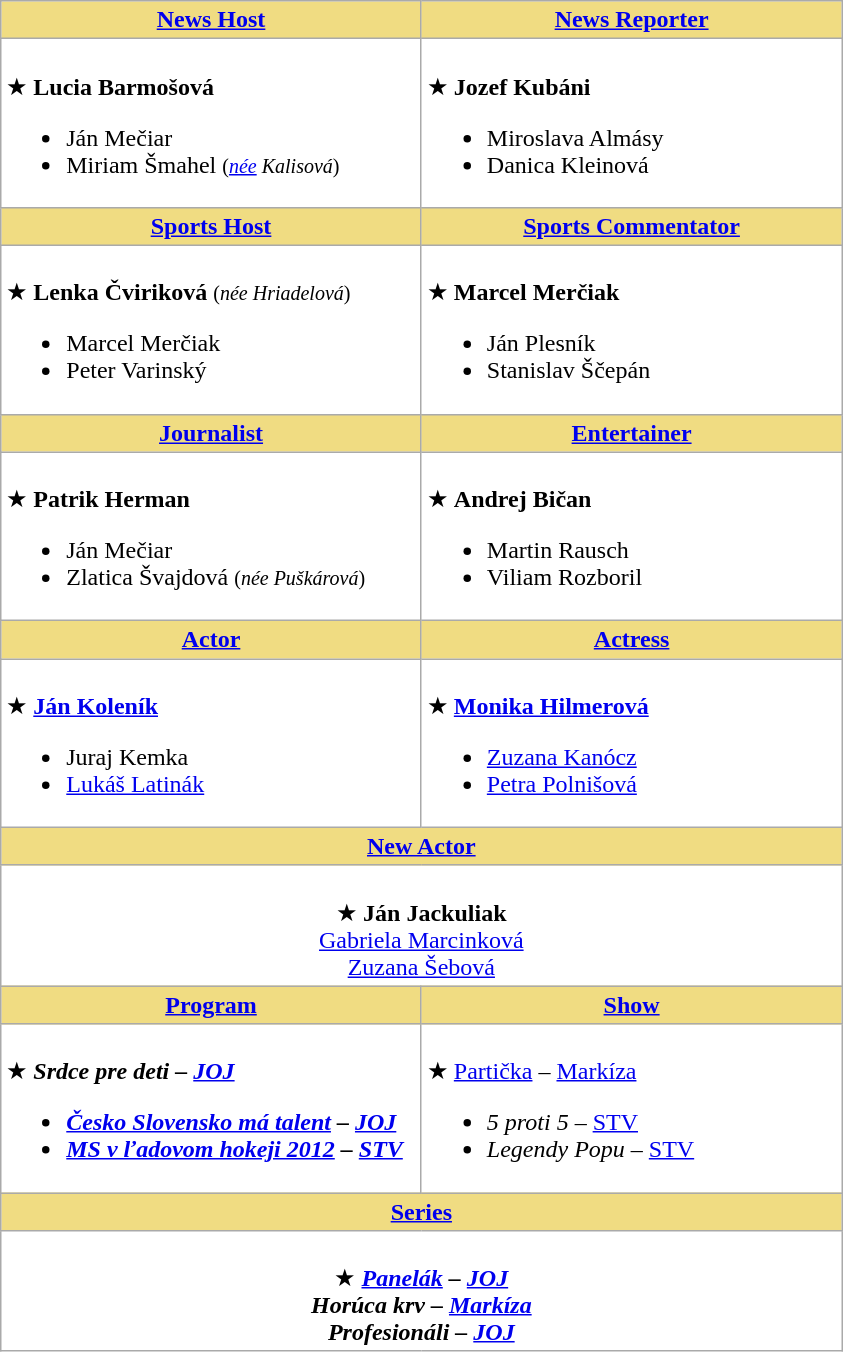<table class=wikitable style="background:white">
<tr>
<th style=background:#F0DC82 width=273><a href='#'>News Host</a></th>
<th style=background:#F0DC82 width=273><a href='#'>News Reporter</a></th>
</tr>
<tr>
<td scope=row valign=top><br>★ <strong>Lucia Barmošová</strong><ul><li>Ján Mečiar</li><li>Miriam Šmahel <small>(<em><a href='#'>née</a> Kalisová</em>)</small></li></ul></td>
<td scope=row valign=top><br>★ <strong>Jozef Kubáni</strong><ul><li>Miroslava Almásy</li><li>Danica Kleinová</li></ul></td>
</tr>
<tr>
<th style=background:#F0DC82 width=273><a href='#'>Sports Host</a></th>
<th style=background:#F0DC82 width=273><a href='#'>Sports Commentator</a></th>
</tr>
<tr>
<td scope=row valign=top><br>★ <strong>Lenka Čviriková</strong> <small>(<em>née Hriadelová</em>)</small><ul><li>Marcel Merčiak</li><li>Peter Varinský</li></ul></td>
<td scope=row valign=top><br>★ <strong>Marcel Merčiak</strong><ul><li>Ján Plesník</li><li>Stanislav Ščepán</li></ul></td>
</tr>
<tr>
<th style=background:#F0DC82 width=273><a href='#'>Journalist</a></th>
<th style=background:#F0DC82 width=273><a href='#'>Entertainer</a></th>
</tr>
<tr>
<td scope=row valign=top><br>★ <strong>Patrik Herman</strong><ul><li>Ján Mečiar</li><li>Zlatica Švajdová <small>(<em>née Puškárová</em>)</small></li></ul></td>
<td scope=row valign=top><br>★ <strong>Andrej Bičan</strong><ul><li>Martin Rausch</li><li>Viliam Rozboril</li></ul></td>
</tr>
<tr>
<th style=background:#F0DC82 width=273><a href='#'>Actor</a></th>
<th style=background:#F0DC82 width=273><a href='#'>Actress</a></th>
</tr>
<tr>
<td scope=row valign=top><br>★ <strong><a href='#'>Ján Koleník</a></strong><ul><li>Juraj Kemka</li><li><a href='#'>Lukáš Latinák</a></li></ul></td>
<td scope=row valign=top><br>★ <strong><a href='#'>Monika Hilmerová</a></strong><ul><li><a href='#'>Zuzana Kanócz</a></li><li><a href='#'>Petra Polnišová</a></li></ul></td>
</tr>
<tr>
<th colspan=2 style=background:#F0DC82 width=546><a href='#'>New Actor</a></th>
</tr>
<tr>
<td colspan=2 align=center><br>★ <strong>Ján Jackuliak</strong> <br><a href='#'>Gabriela Marcinková</a> <br><a href='#'>Zuzana Šebová</a></td>
</tr>
<tr>
<th style=background:#F0DC82 width=273><a href='#'>Program</a></th>
<th style=background:#F0DC82 width=273><a href='#'>Show</a></th>
</tr>
<tr>
<td scope=row valign=top><br>★ <strong><em>Srdce pre deti<em> – <a href='#'>JOJ</a><strong><ul><li></em><a href='#'>Česko Slovensko má talent</a><em> – <a href='#'>JOJ</a></li><li></em><a href='#'>MS v ľadovom hokeji 2012</a><em> – <a href='#'>STV</a></li></ul></td>
<td scope=row valign=top><br>★ </em></strong><a href='#'>Partička</a></em> – <a href='#'>Markíza</a></strong><ul><li><em>5 proti 5</em> – <a href='#'>STV</a></li><li><em>Legendy Popu</em> – <a href='#'>STV</a></li></ul></td>
</tr>
<tr>
<th colspan=2 style=background:#F0DC82 width=546><a href='#'>Series</a></th>
</tr>
<tr>
<td colspan=2 align=center><br>★ <strong><em><a href='#'>Panelák</a><em> – <a href='#'>JOJ</a><strong>  <br></em>Horúca krv<em> – <a href='#'>Markíza</a> <br></em>Profesionáli<em> – <a href='#'>JOJ</a></td>
</tr>
</table>
